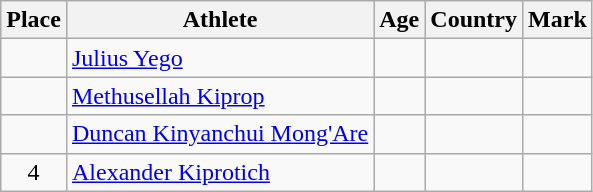<table class="wikitable mw-datatable sortable">
<tr>
<th>Place</th>
<th>Athlete</th>
<th>Age</th>
<th>Country</th>
<th>Mark</th>
</tr>
<tr>
<td align=center></td>
<td><a href='#'>Julius Yego</a></td>
<td></td>
<td></td>
<td></td>
</tr>
<tr>
<td align=center></td>
<td><a href='#'>Methusellah Kiprop</a></td>
<td></td>
<td></td>
<td></td>
</tr>
<tr>
<td align=center></td>
<td><a href='#'>Duncan Kinyanchui Mong'Are</a></td>
<td></td>
<td></td>
<td></td>
</tr>
<tr>
<td align=center>4</td>
<td><a href='#'>Alexander Kiprotich</a></td>
<td></td>
<td></td>
<td></td>
</tr>
</table>
